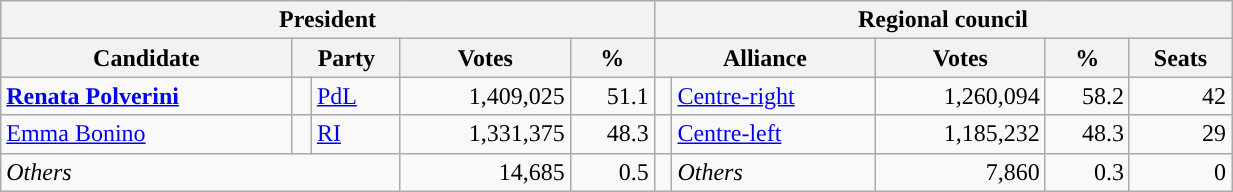<table class="wikitable" style="text-align:right; style="width=65%">
<tr>
<th colspan="5">President</th>
<th colspan="7">Regional council</th>
</tr>
<tr>
<th>Candidate</th>
<th colspan="2">Party</th>
<th>Votes</th>
<th>%</th>
<th colspan="2">Alliance</th>
<th>Votes</th>
<th>%</th>
<th>Seats</th>
</tr>
<tr>
<td style="text-align:left"><strong><a href='#'>Renata Polverini</a></strong></td>
<td></td>
<td style="text-align:left"><a href='#'>PdL</a></td>
<td>1,409,025</td>
<td>51.1</td>
<td></td>
<td style="text-align:left"><a href='#'>Centre-right</a></td>
<td>1,260,094</td>
<td>58.2</td>
<td>42</td>
</tr>
<tr>
<td style="text-align:left"><a href='#'>Emma Bonino</a></td>
<td></td>
<td style="text-align:left"><a href='#'>RI</a></td>
<td>1,331,375</td>
<td>48.3</td>
<td></td>
<td style="text-align:left"><a href='#'>Centre-left</a></td>
<td>1,185,232</td>
<td>48.3</td>
<td>29</td>
</tr>
<tr>
<td colspan="3" style="text-align:left"><em>Others</em></td>
<td>14,685</td>
<td>0.5</td>
<td></td>
<td style="text-align:left"><em>Others</em></td>
<td>7,860</td>
<td>0.3</td>
<td>0</td>
</tr>
</table>
